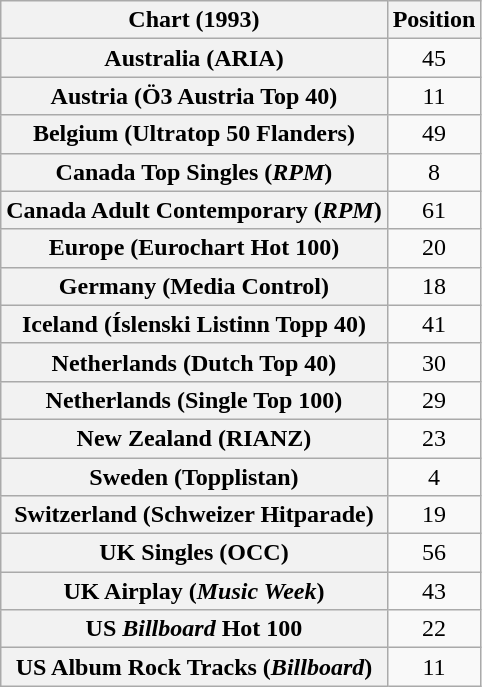<table class="wikitable sortable plainrowheaders">
<tr>
<th scope="col">Chart (1993)</th>
<th scope="col">Position</th>
</tr>
<tr>
<th scope="row">Australia (ARIA)</th>
<td align="center">45</td>
</tr>
<tr>
<th scope="row">Austria (Ö3 Austria Top 40)</th>
<td align="center">11</td>
</tr>
<tr>
<th scope="row">Belgium (Ultratop 50 Flanders)</th>
<td align="center">49</td>
</tr>
<tr>
<th scope="row">Canada Top Singles (<em>RPM</em>)</th>
<td align="center">8</td>
</tr>
<tr>
<th scope="row">Canada Adult Contemporary (<em>RPM</em>)</th>
<td align="center">61</td>
</tr>
<tr>
<th scope="row">Europe (Eurochart Hot 100)</th>
<td align="center">20</td>
</tr>
<tr>
<th scope="row">Germany (Media Control)</th>
<td align="center">18</td>
</tr>
<tr>
<th scope="row">Iceland (Íslenski Listinn Topp 40)</th>
<td align="center">41</td>
</tr>
<tr>
<th scope="row">Netherlands (Dutch Top 40)</th>
<td align="center">30</td>
</tr>
<tr>
<th scope="row">Netherlands (Single Top 100)</th>
<td align="center">29</td>
</tr>
<tr>
<th scope="row">New Zealand (RIANZ)</th>
<td align="center">23</td>
</tr>
<tr>
<th scope="row">Sweden (Topplistan)</th>
<td align="center">4</td>
</tr>
<tr>
<th scope="row">Switzerland (Schweizer Hitparade)</th>
<td align="center">19</td>
</tr>
<tr>
<th scope="row">UK Singles (OCC)</th>
<td align="center">56</td>
</tr>
<tr>
<th scope="row">UK Airplay (<em>Music Week</em>)</th>
<td align="center">43</td>
</tr>
<tr>
<th scope="row">US <em>Billboard</em> Hot 100</th>
<td align="center">22</td>
</tr>
<tr>
<th scope="row">US Album Rock Tracks (<em>Billboard</em>)</th>
<td align="center">11</td>
</tr>
</table>
